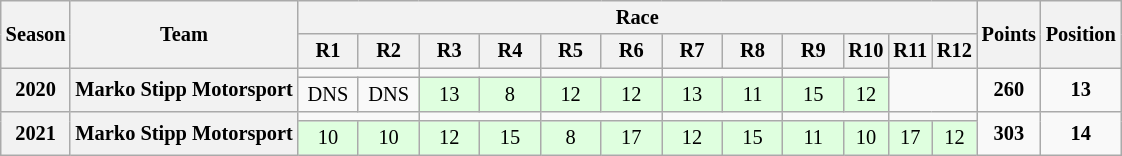<table class="wikitable" style="text-align:center; font-size:85%;">
<tr>
<th rowspan="2">Season</th>
<th rowspan="2">Team</th>
<th colspan="12">Race</th>
<th rowspan="2"><strong>Points</strong></th>
<th rowspan="2">Position</th>
</tr>
<tr>
<th style="width:2.5em">R1</th>
<th style="width:2.5em">R2</th>
<th style="width:2.5em">R3</th>
<th style="width:2.5em">R4</th>
<th style="width:2.5em">R5</th>
<th style="width:2.5em">R6</th>
<th style="width:2.5em">R7</th>
<th style="width:2.5em">R8</th>
<th style="width:2.5em">R9</th>
<th>R10</th>
<th>R11</th>
<th>R12</th>
</tr>
<tr>
<th rowspan="2">2020</th>
<th rowspan="2">Marko Stipp Motorsport</th>
<td colspan="2"></td>
<td colspan="2"></td>
<td colspan="2"></td>
<td colspan="2"></td>
<td colspan="2"></td>
<td colspan="2" rowspan="2"></td>
<td rowspan="2"><strong>260</strong></td>
<td rowspan="2"><strong>13</strong></td>
</tr>
<tr>
<td>DNS</td>
<td>DNS</td>
<td style="background:#DFFFDF;">13</td>
<td style="background:#DFFFDF;">8</td>
<td style="background:#DFFFDF;">12</td>
<td style="background:#DFFFDF;">12</td>
<td style="background:#DFFFDF;">13</td>
<td style="background:#DFFFDF;">11</td>
<td style="background:#DFFFDF;">15</td>
<td style="background:#DFFFDF;">12</td>
</tr>
<tr>
<th rowspan="2">2021</th>
<th rowspan="2">Marko Stipp Motorsport</th>
<td colspan="2"></td>
<td colspan="2"></td>
<td colspan="2"></td>
<td colspan="2"></td>
<td colspan="2"></td>
<td colspan="2"></td>
<td rowspan="2"><strong>303</strong></td>
<td rowspan="2"><strong>14</strong></td>
</tr>
<tr>
<td style="background:#DFFFDF;">10</td>
<td style="background:#DFFFDF;">10</td>
<td style="background:#DFFFDF;">12</td>
<td style="background:#DFFFDF;">15</td>
<td style="background:#DFFFDF;">8</td>
<td style="background:#DFFFDF;">17</td>
<td style="background:#DFFFDF;">12</td>
<td style="background:#DFFFDF;">15</td>
<td style="background:#DFFFDF;">11</td>
<td style="background:#DFFFDF;">10</td>
<td style="background:#DFFFDF;">17</td>
<td style="background:#DFFFDF;">12</td>
</tr>
</table>
